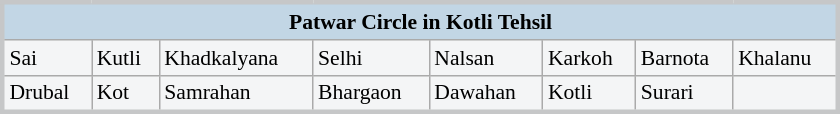<table class="wikitable"  style="margin:auto; width:560px; margin:0 0 1em 1em; background:#f4f5f6; border:#c6c7c8 solid; font-size:90%;">
<tr>
<td colspan="8"  style="background:#c2d6e5; text-align:center;"><strong>Patwar Circle in Kotli Tehsil</strong></td>
</tr>
<tr>
<td>Sai</td>
<td>Kutli</td>
<td>Khadkalyana</td>
<td>Selhi</td>
<td>Nalsan</td>
<td>Karkoh</td>
<td>Barnota</td>
<td>Khalanu</td>
</tr>
<tr>
<td>Drubal</td>
<td>Kot</td>
<td>Samrahan</td>
<td>Bhargaon</td>
<td>Dawahan</td>
<td>Kotli</td>
<td>Surari</td>
</tr>
</table>
